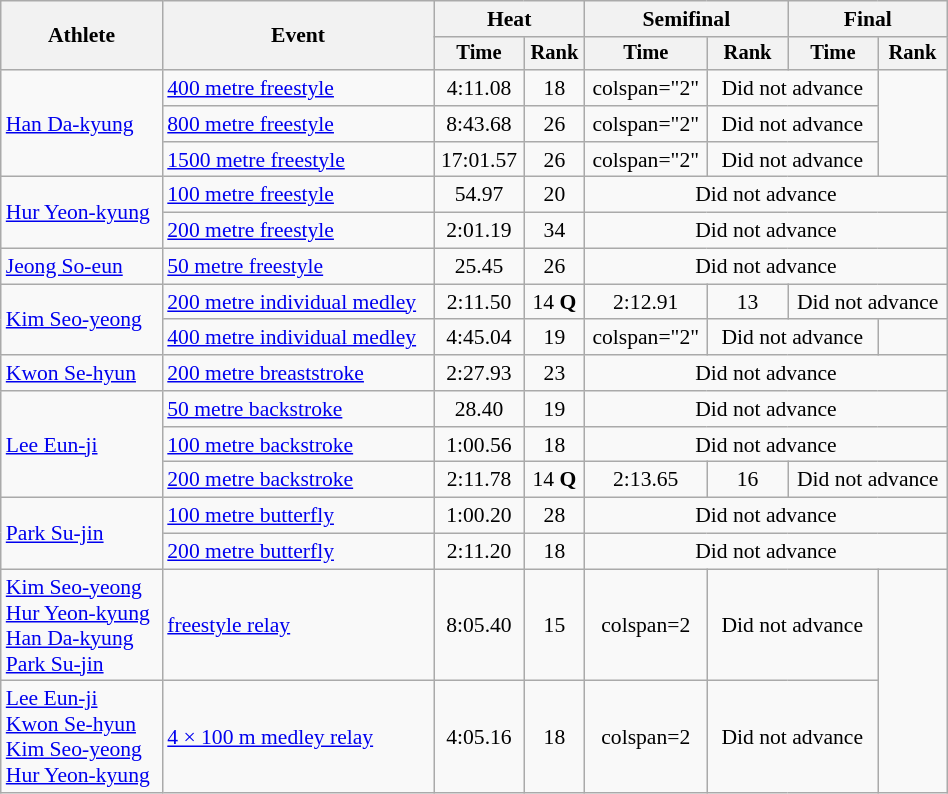<table class="wikitable" style="text-align:center; font-size:90%; width:50%;">
<tr>
<th rowspan="2">Athlete</th>
<th rowspan="2">Event</th>
<th colspan="2">Heat</th>
<th colspan="2">Semifinal</th>
<th colspan="2">Final</th>
</tr>
<tr style="font-size:95%">
<th>Time</th>
<th>Rank</th>
<th>Time</th>
<th>Rank</th>
<th>Time</th>
<th>Rank</th>
</tr>
<tr align=center>
<td align=left rowspan=3><a href='#'>Han Da-kyung</a></td>
<td align=left><a href='#'>400 metre freestyle</a></td>
<td>4:11.08</td>
<td>18</td>
<td>colspan="2" </td>
<td colspan="2">Did not advance</td>
</tr>
<tr align=center>
<td align=left><a href='#'>800 metre freestyle</a></td>
<td>8:43.68</td>
<td>26</td>
<td>colspan="2" </td>
<td colspan="2">Did not advance</td>
</tr>
<tr align=center>
<td align=left><a href='#'>1500 metre freestyle</a></td>
<td>17:01.57</td>
<td>26</td>
<td>colspan="2" </td>
<td colspan="2">Did not advance</td>
</tr>
<tr>
<td align=left rowspan=2><a href='#'>Hur Yeon-kyung</a></td>
<td align=left><a href='#'>100 metre freestyle</a></td>
<td>54.97</td>
<td>20</td>
<td colspan=4>Did not advance</td>
</tr>
<tr>
<td align=left><a href='#'>200 metre freestyle</a></td>
<td>2:01.19</td>
<td>34</td>
<td colspan=4>Did not advance</td>
</tr>
<tr>
<td align=left><a href='#'>Jeong So-eun</a></td>
<td align=left><a href='#'>50 metre freestyle</a></td>
<td>25.45</td>
<td>26</td>
<td colspan=4>Did not advance</td>
</tr>
<tr align=center>
<td align=left rowspan=2><a href='#'>Kim Seo-yeong</a></td>
<td align=left><a href='#'>200 metre individual medley</a></td>
<td>2:11.50</td>
<td>14 <strong>Q</strong></td>
<td>2:12.91</td>
<td>13</td>
<td colspan=2>Did not advance</td>
</tr>
<tr align=center>
<td align=left><a href='#'>400 metre individual medley</a></td>
<td>4:45.04</td>
<td>19</td>
<td>colspan="2" </td>
<td colspan=2>Did not advance</td>
</tr>
<tr align=center>
<td align=left><a href='#'>Kwon Se-hyun</a></td>
<td align=left><a href='#'>200 metre breaststroke</a></td>
<td>2:27.93</td>
<td>23</td>
<td colspan=4>Did not advance</td>
</tr>
<tr align=center>
<td align=left rowspan=3><a href='#'>Lee Eun-ji</a></td>
<td align=left><a href='#'>50 metre backstroke</a></td>
<td>28.40</td>
<td>19</td>
<td colspan=4>Did not advance</td>
</tr>
<tr align=center>
<td align=left><a href='#'>100 metre backstroke</a></td>
<td>1:00.56</td>
<td>18</td>
<td colspan=4>Did not advance</td>
</tr>
<tr align=center>
<td align=left><a href='#'>200 metre backstroke</a></td>
<td>2:11.78</td>
<td>14 <strong>Q</strong></td>
<td>2:13.65</td>
<td>16</td>
<td colspan=2>Did not advance</td>
</tr>
<tr align=center>
<td align=left rowspan=2><a href='#'>Park Su-jin</a></td>
<td align=left><a href='#'>100 metre butterfly</a></td>
<td>1:00.20</td>
<td>28</td>
<td colspan=4>Did not advance</td>
</tr>
<tr align=center>
<td align=left><a href='#'>200 metre butterfly</a></td>
<td>2:11.20</td>
<td>18</td>
<td colspan=4>Did not advance</td>
</tr>
<tr>
<td align=left><a href='#'>Kim Seo-yeong</a> <br><a href='#'>Hur Yeon-kyung</a> <br><a href='#'>Han Da-kyung</a> <br><a href='#'>Park Su-jin</a></td>
<td align=left><a href='#'> freestyle relay</a></td>
<td>8:05.40</td>
<td>15</td>
<td>colspan=2 </td>
<td colspan=2>Did not advance</td>
</tr>
<tr>
<td align=left><a href='#'>Lee Eun-ji</a><br><a href='#'>Kwon Se-hyun</a> <br><a href='#'>Kim Seo-yeong</a> <br><a href='#'>Hur Yeon-kyung</a></td>
<td align=left><a href='#'>4 × 100 m medley relay</a></td>
<td>4:05.16</td>
<td>18</td>
<td>colspan=2 </td>
<td colspan=2>Did not advance</td>
</tr>
</table>
